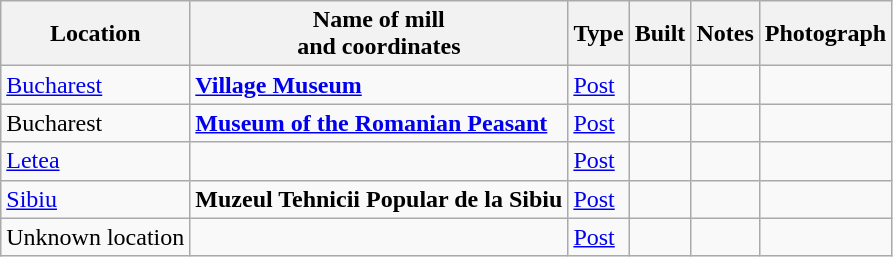<table class="wikitable">
<tr>
<th>Location</th>
<th>Name of mill<br>and coordinates</th>
<th>Type</th>
<th>Built</th>
<th>Notes</th>
<th>Photograph</th>
</tr>
<tr>
<td><a href='#'>Bucharest</a></td>
<td><strong><a href='#'>Village Museum</a></strong></td>
<td><a href='#'>Post</a></td>
<td></td>
<td></td>
<td></td>
</tr>
<tr>
<td>Bucharest</td>
<td><strong><a href='#'>Museum of the Romanian Peasant</a></strong></td>
<td><a href='#'>Post</a></td>
<td></td>
<td></td>
<td></td>
</tr>
<tr>
<td><a href='#'>Letea</a></td>
<td></td>
<td><a href='#'>Post</a></td>
<td></td>
<td></td>
<td></td>
</tr>
<tr>
<td><a href='#'>Sibiu</a></td>
<td><strong>Muzeul Tehnicii Popular de la Sibiu</strong></td>
<td><a href='#'>Post</a></td>
<td></td>
<td></td>
<td></td>
</tr>
<tr>
<td>Unknown location</td>
<td></td>
<td><a href='#'>Post</a></td>
<td></td>
<td></td>
<td></td>
</tr>
</table>
